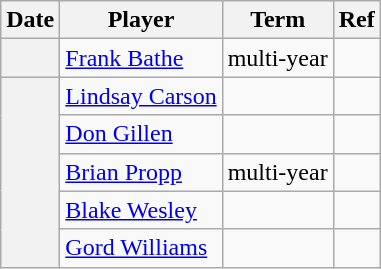<table class="wikitable plainrowheaders">
<tr>
<th>Date</th>
<th>Player</th>
<th>Term</th>
<th>Ref</th>
</tr>
<tr>
<th scope="row"></th>
<td><a href='#'>Frank Bathe</a></td>
<td>multi-year</td>
<td></td>
</tr>
<tr>
<th scope="row" rowspan="5"></th>
<td><a href='#'>Lindsay Carson</a></td>
<td></td>
<td></td>
</tr>
<tr>
<td><a href='#'>Don Gillen</a></td>
<td></td>
<td></td>
</tr>
<tr>
<td><a href='#'>Brian Propp</a></td>
<td>multi-year</td>
<td></td>
</tr>
<tr>
<td><a href='#'>Blake Wesley</a></td>
<td></td>
<td></td>
</tr>
<tr>
<td><a href='#'>Gord Williams</a></td>
<td></td>
<td></td>
</tr>
</table>
